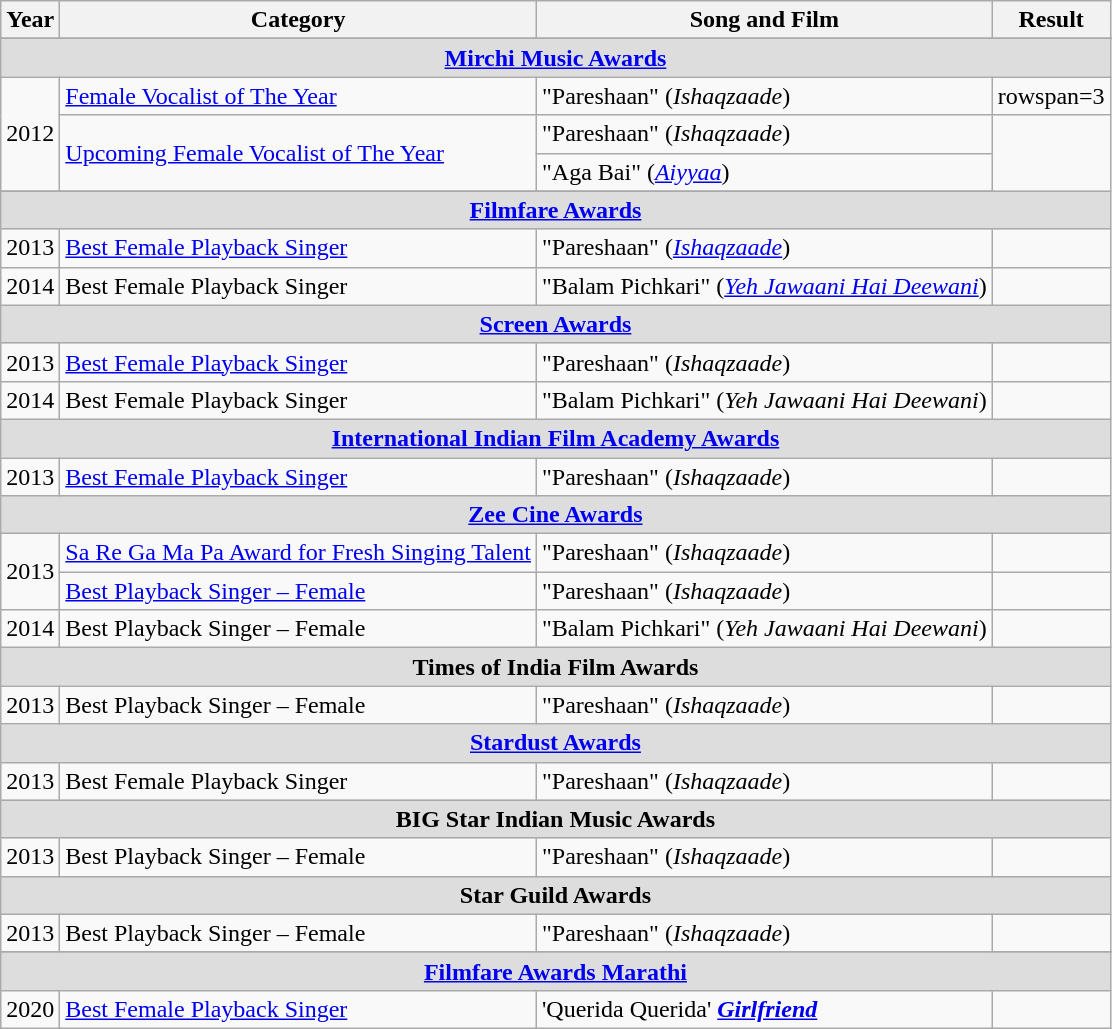<table class="wikitable sortable">
<tr>
<th>Year</th>
<th>Category</th>
<th>Song and Film</th>
<th>Result</th>
</tr>
<tr>
</tr>
<tr style="background:#ddd; ">
<td colspan="5" style="text-align: center; "><strong><a href='#'>Mirchi Music Awards</a></strong></td>
</tr>
<tr>
<td rowspan=3>2012</td>
<td><a href='#'>Female Vocalist of The Year</a></td>
<td>"Pareshaan" (<em>Ishaqzaade</em>)</td>
<td>rowspan=3 </td>
</tr>
<tr>
<td rowspan=2><a href='#'>Upcoming Female Vocalist of The Year</a></td>
<td>"Pareshaan" (<em>Ishaqzaade</em>)</td>
</tr>
<tr>
<td>"Aga Bai" (<em><a href='#'>Aiyyaa</a></em>)</td>
</tr>
<tr>
</tr>
<tr style="background:#ddd; ">
<td colspan="5" style="text-align: center; "><strong><a href='#'>Filmfare Awards</a></strong></td>
</tr>
<tr>
<td>2013</td>
<td><a href='#'>Best Female Playback Singer</a></td>
<td>"Pareshaan" (<em><a href='#'>Ishaqzaade</a></em>)</td>
<td></td>
</tr>
<tr>
<td>2014</td>
<td>Best Female Playback Singer</td>
<td>"Balam Pichkari" (<em><a href='#'>Yeh Jawaani Hai Deewani</a></em>)</td>
<td></td>
</tr>
<tr style="background:#ddd; ">
<td colspan="5" style="text-align: center; "><strong><a href='#'>Screen Awards</a></strong></td>
</tr>
<tr>
<td>2013</td>
<td><a href='#'>Best Female Playback Singer</a></td>
<td>"Pareshaan" (<em>Ishaqzaade</em>)</td>
<td></td>
</tr>
<tr>
<td>2014</td>
<td>Best Female Playback Singer</td>
<td>"Balam Pichkari" (<em>Yeh Jawaani Hai Deewani</em>)</td>
<td></td>
</tr>
<tr style="background:#ddd; ">
<td colspan="5" style="text-align: center; "><strong><a href='#'>International Indian Film Academy Awards</a></strong></td>
</tr>
<tr>
<td>2013</td>
<td><a href='#'>Best Female Playback Singer</a></td>
<td>"Pareshaan" (<em>Ishaqzaade</em>)</td>
<td></td>
</tr>
<tr style="background:#ddd; ">
<td colspan="5" style="text-align: center; "><strong><a href='#'>Zee Cine Awards</a></strong></td>
</tr>
<tr>
<td rowspan=2>2013</td>
<td><a href='#'>Sa Re Ga Ma Pa Award for Fresh Singing Talent</a></td>
<td>"Pareshaan" (<em>Ishaqzaade</em>)</td>
<td></td>
</tr>
<tr>
<td><a href='#'>Best Playback Singer – Female</a></td>
<td>"Pareshaan" (<em>Ishaqzaade</em>)</td>
<td></td>
</tr>
<tr>
<td rowspan=1>2014</td>
<td>Best Playback Singer – Female</td>
<td>"Balam Pichkari" (<em>Yeh Jawaani Hai Deewani</em>)</td>
<td></td>
</tr>
<tr style="background:#ddd; ">
<td colspan="5" style="text-align: center; "><strong>Times of India Film Awards</strong></td>
</tr>
<tr>
<td>2013</td>
<td>Best Playback Singer – Female</td>
<td>"Pareshaan" (<em>Ishaqzaade</em>)</td>
<td></td>
</tr>
<tr style="background:#ddd; ">
<td colspan="5" style="text-align: center; "><strong><a href='#'>Stardust Awards</a></strong></td>
</tr>
<tr>
<td>2013</td>
<td>Best Female Playback Singer</td>
<td>"Pareshaan" (<em>Ishaqzaade</em>)</td>
<td></td>
</tr>
<tr style="background:#ddd; ">
<td colspan="5" style="text-align: center; "><strong>BIG Star Indian Music Awards</strong></td>
</tr>
<tr>
<td>2013</td>
<td>Best Playback Singer – Female</td>
<td>"Pareshaan" (<em>Ishaqzaade</em>)</td>
<td></td>
</tr>
<tr style="background:#ddd; ">
<td colspan="5" style="text-align: center; "><strong>Star Guild Awards</strong></td>
</tr>
<tr>
<td>2013</td>
<td>Best Playback Singer – Female</td>
<td>"Pareshaan" (<em>Ishaqzaade</em>)</td>
<td></td>
</tr>
<tr>
</tr>
<tr style="background:#ddd; ">
<td colspan="5" style="text-align: center; "><strong><a href='#'>Filmfare Awards Marathi</a></strong></td>
</tr>
<tr>
<td>2020</td>
<td><a href='#'>Best Female Playback Singer</a></td>
<td>'Querida Querida' <strong><em><a href='#'>Girlfriend</a></em></strong></td>
<td></td>
</tr>
</table>
